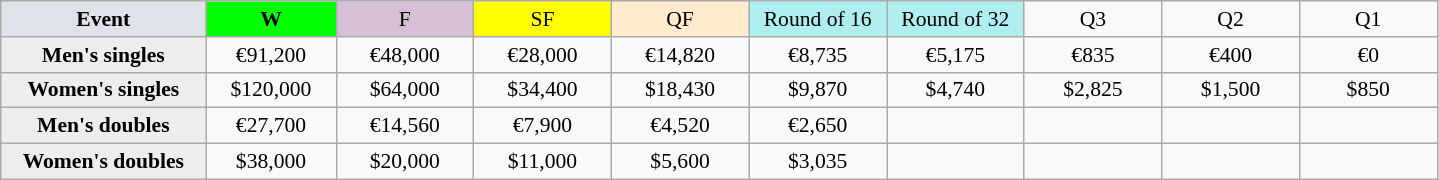<table class=wikitable style=font-size:90%;text-align:center>
<tr>
<td width=130 bgcolor=dfe2e9><strong>Event</strong></td>
<td width=80 bgcolor=lime><strong>W</strong></td>
<td width=85 bgcolor=thistle>F</td>
<td width=85 bgcolor=ffff00>SF</td>
<td width=85 bgcolor=ffebcd>QF</td>
<td width=85 bgcolor=afeeee>Round of 16</td>
<td width=85 bgcolor=afeeee>Round of 32</td>
<td width=85>Q3</td>
<td width=85>Q2</td>
<td width=85>Q1</td>
</tr>
<tr>
<th style=background:#ededed>Men's singles</th>
<td>€91,200</td>
<td>€48,000</td>
<td>€28,000</td>
<td>€14,820</td>
<td>€8,735</td>
<td>€5,175</td>
<td>€835</td>
<td>€400</td>
<td>€0</td>
</tr>
<tr>
<th style=background:#ededed>Women's singles</th>
<td>$120,000</td>
<td>$64,000</td>
<td>$34,400</td>
<td>$18,430</td>
<td>$9,870</td>
<td>$4,740</td>
<td>$2,825</td>
<td>$1,500</td>
<td>$850</td>
</tr>
<tr>
<th style=background:#ededed>Men's doubles</th>
<td>€27,700</td>
<td>€14,560</td>
<td>€7,900</td>
<td>€4,520</td>
<td>€2,650</td>
<td></td>
<td></td>
<td></td>
<td></td>
</tr>
<tr>
<th style=background:#ededed>Women's doubles</th>
<td>$38,000</td>
<td>$20,000</td>
<td>$11,000</td>
<td>$5,600</td>
<td>$3,035</td>
<td></td>
<td></td>
<td></td>
<td></td>
</tr>
</table>
